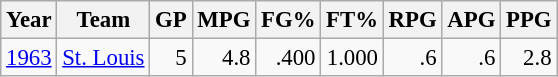<table class="wikitable sortable" style="font-size:95%; text-align:right;">
<tr>
<th>Year</th>
<th>Team</th>
<th>GP</th>
<th>MPG</th>
<th>FG%</th>
<th>FT%</th>
<th>RPG</th>
<th>APG</th>
<th>PPG</th>
</tr>
<tr>
<td style="text-align:left;"><a href='#'>1963</a></td>
<td style="text-align:left;"><a href='#'>St. Louis</a></td>
<td>5</td>
<td>4.8</td>
<td>.400</td>
<td>1.000</td>
<td>.6</td>
<td>.6</td>
<td>2.8</td>
</tr>
</table>
